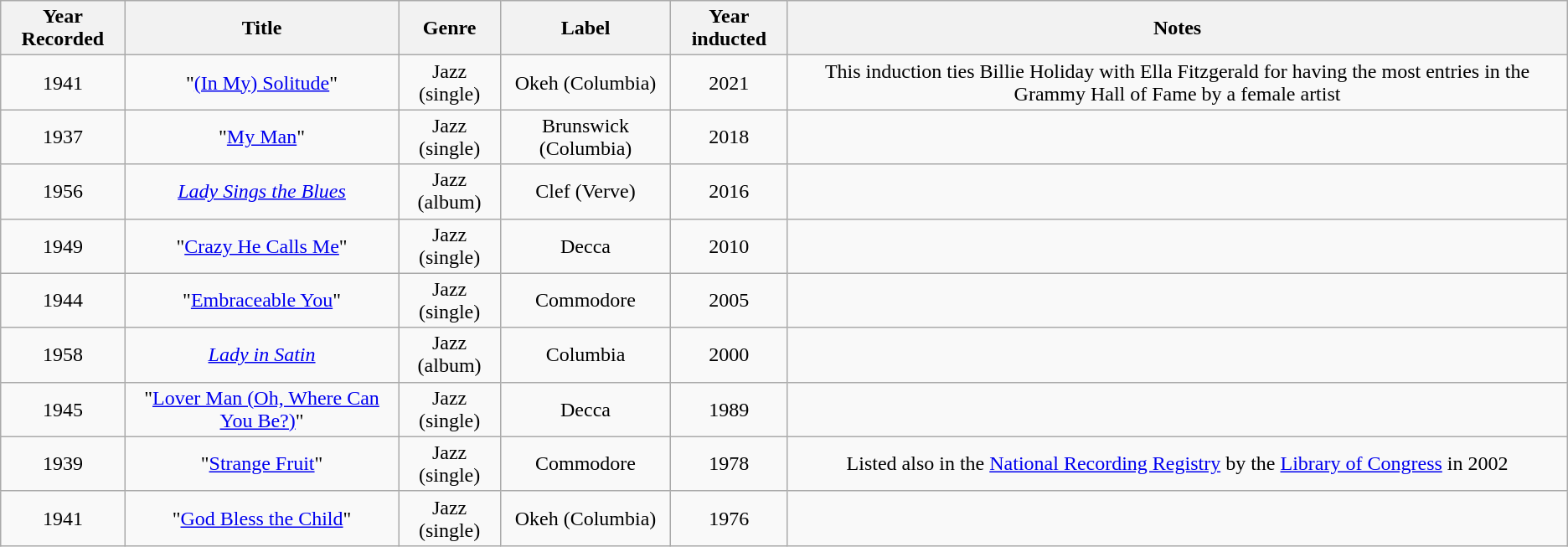<table class=wikitable>
<tr>
<th>Year Recorded</th>
<th>Title</th>
<th>Genre</th>
<th>Label</th>
<th>Year inducted</th>
<th>Notes</th>
</tr>
<tr align=center>
<td>1941</td>
<td>"<a href='#'>(In My) Solitude</a>"</td>
<td>Jazz (single)</td>
<td>Okeh (Columbia)</td>
<td>2021</td>
<td>This induction ties Billie Holiday with Ella Fitzgerald for having the most entries in the Grammy Hall of Fame by a female artist</td>
</tr>
<tr align=center>
<td>1937</td>
<td>"<a href='#'>My Man</a>"</td>
<td>Jazz (single)</td>
<td>Brunswick (Columbia)</td>
<td>2018</td>
<td></td>
</tr>
<tr align=center>
<td>1956</td>
<td><em><a href='#'>Lady Sings the Blues</a></em></td>
<td>Jazz (album)</td>
<td>Clef (Verve)</td>
<td>2016</td>
<td></td>
</tr>
<tr align=center>
<td>1949</td>
<td>"<a href='#'>Crazy He Calls Me</a>"</td>
<td>Jazz (single)</td>
<td>Decca</td>
<td>2010</td>
<td></td>
</tr>
<tr align=center>
<td>1944</td>
<td>"<a href='#'>Embraceable You</a>"</td>
<td>Jazz (single)</td>
<td>Commodore</td>
<td>2005</td>
<td></td>
</tr>
<tr align=center>
<td>1958</td>
<td><em><a href='#'>Lady in Satin</a></em></td>
<td>Jazz (album)</td>
<td>Columbia</td>
<td>2000</td>
<td></td>
</tr>
<tr align=center>
<td>1945</td>
<td>"<a href='#'>Lover Man (Oh, Where Can You Be?)</a>"</td>
<td>Jazz (single)</td>
<td>Decca</td>
<td>1989</td>
<td></td>
</tr>
<tr align=center>
<td>1939</td>
<td>"<a href='#'>Strange Fruit</a>"</td>
<td>Jazz (single)</td>
<td>Commodore</td>
<td>1978</td>
<td>Listed also in the <a href='#'>National Recording Registry</a> by the <a href='#'>Library of Congress</a> in 2002</td>
</tr>
<tr align=center>
<td>1941</td>
<td>"<a href='#'>God Bless the Child</a>"</td>
<td>Jazz (single)</td>
<td>Okeh (Columbia)</td>
<td>1976</td>
<td></td>
</tr>
</table>
